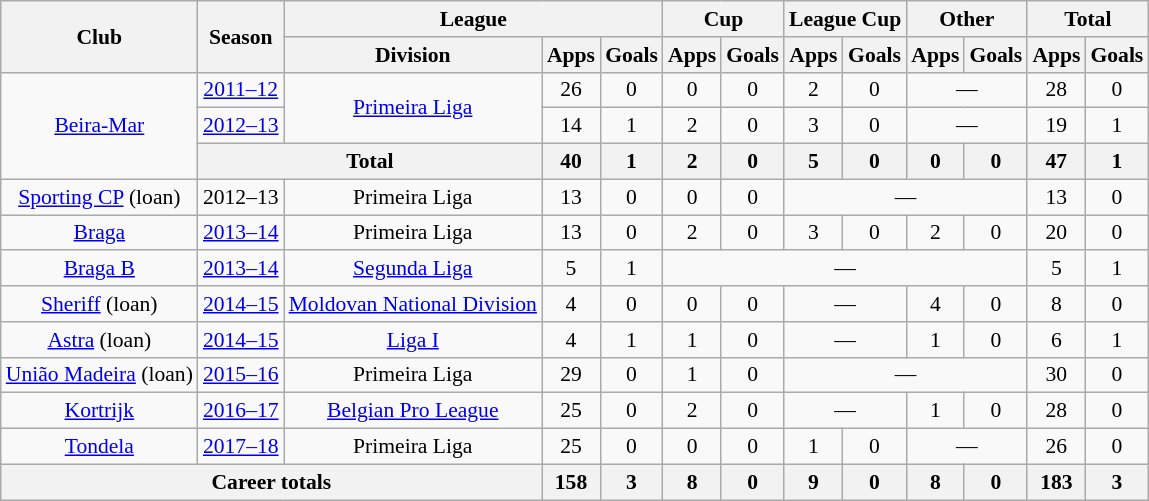<table class="wikitable" style="font-size:90%; text-align: center">
<tr>
<th rowspan=2>Club</th>
<th rowspan=2>Season</th>
<th colspan=3>League</th>
<th colspan=2>Cup</th>
<th colspan=2>League Cup</th>
<th colspan=2>Other</th>
<th colspan=2>Total</th>
</tr>
<tr>
<th>Division</th>
<th>Apps</th>
<th>Goals</th>
<th>Apps</th>
<th>Goals</th>
<th>Apps</th>
<th>Goals</th>
<th>Apps</th>
<th>Goals</th>
<th>Apps</th>
<th>Goals</th>
</tr>
<tr>
<td rowspan=3><a href='#'>Beira-Mar</a></td>
<td><a href='#'>2011–12</a></td>
<td rowspan=2><a href='#'>Primeira Liga</a></td>
<td>26</td>
<td>0</td>
<td>0</td>
<td>0</td>
<td>2</td>
<td>0</td>
<td colspan=2>—</td>
<td>28</td>
<td>0</td>
</tr>
<tr>
<td><a href='#'>2012–13</a></td>
<td>14</td>
<td>1</td>
<td>2</td>
<td>0</td>
<td>3</td>
<td>0</td>
<td colspan=2>—</td>
<td>19</td>
<td>1</td>
</tr>
<tr>
<th colspan=2>Total</th>
<th>40</th>
<th>1</th>
<th>2</th>
<th>0</th>
<th>5</th>
<th>0</th>
<th>0</th>
<th>0</th>
<th>47</th>
<th>1</th>
</tr>
<tr>
<td><a href='#'>Sporting CP</a> (loan)</td>
<td>2012–13</td>
<td>Primeira Liga</td>
<td>13</td>
<td>0</td>
<td>0</td>
<td>0</td>
<td colspan=4>—</td>
<td>13</td>
<td>0</td>
</tr>
<tr>
<td><a href='#'>Braga</a></td>
<td><a href='#'>2013–14</a></td>
<td>Primeira Liga</td>
<td>13</td>
<td>0</td>
<td>2</td>
<td>0</td>
<td>3</td>
<td>0</td>
<td>2</td>
<td>0</td>
<td>20</td>
<td>0</td>
</tr>
<tr>
<td><a href='#'>Braga B</a></td>
<td><a href='#'>2013–14</a></td>
<td><a href='#'>Segunda Liga</a></td>
<td>5</td>
<td>1</td>
<td colspan=6>—</td>
<td>5</td>
<td>1</td>
</tr>
<tr>
<td><a href='#'>Sheriff</a> (loan)</td>
<td><a href='#'>2014–15</a></td>
<td><a href='#'>Moldovan National Division</a></td>
<td>4</td>
<td>0</td>
<td>0</td>
<td>0</td>
<td colspan=2>—</td>
<td>4</td>
<td>0</td>
<td>8</td>
<td>0</td>
</tr>
<tr>
<td><a href='#'>Astra</a> (loan)</td>
<td><a href='#'>2014–15</a></td>
<td><a href='#'>Liga I</a></td>
<td>4</td>
<td>1</td>
<td>1</td>
<td>0</td>
<td colspan=2>—</td>
<td>1</td>
<td>0</td>
<td>6</td>
<td>1</td>
</tr>
<tr>
<td><a href='#'>União Madeira</a> (loan)</td>
<td><a href='#'>2015–16</a></td>
<td>Primeira Liga</td>
<td>29</td>
<td>0</td>
<td>1</td>
<td>0</td>
<td colspan=4>—</td>
<td>30</td>
<td>0</td>
</tr>
<tr>
<td><a href='#'>Kortrijk</a></td>
<td><a href='#'>2016–17</a></td>
<td><a href='#'>Belgian Pro League</a></td>
<td>25</td>
<td>0</td>
<td>2</td>
<td>0</td>
<td colspan=2>—</td>
<td>1</td>
<td>0</td>
<td>28</td>
<td>0</td>
</tr>
<tr>
<td><a href='#'>Tondela</a></td>
<td><a href='#'>2017–18</a></td>
<td>Primeira Liga</td>
<td>25</td>
<td>0</td>
<td>0</td>
<td>0</td>
<td>1</td>
<td>0</td>
<td colspan=2>—</td>
<td>26</td>
<td>0</td>
</tr>
<tr>
<th colspan=3>Career totals</th>
<th>158</th>
<th>3</th>
<th>8</th>
<th>0</th>
<th>9</th>
<th>0</th>
<th>8</th>
<th>0</th>
<th>183</th>
<th>3</th>
</tr>
</table>
